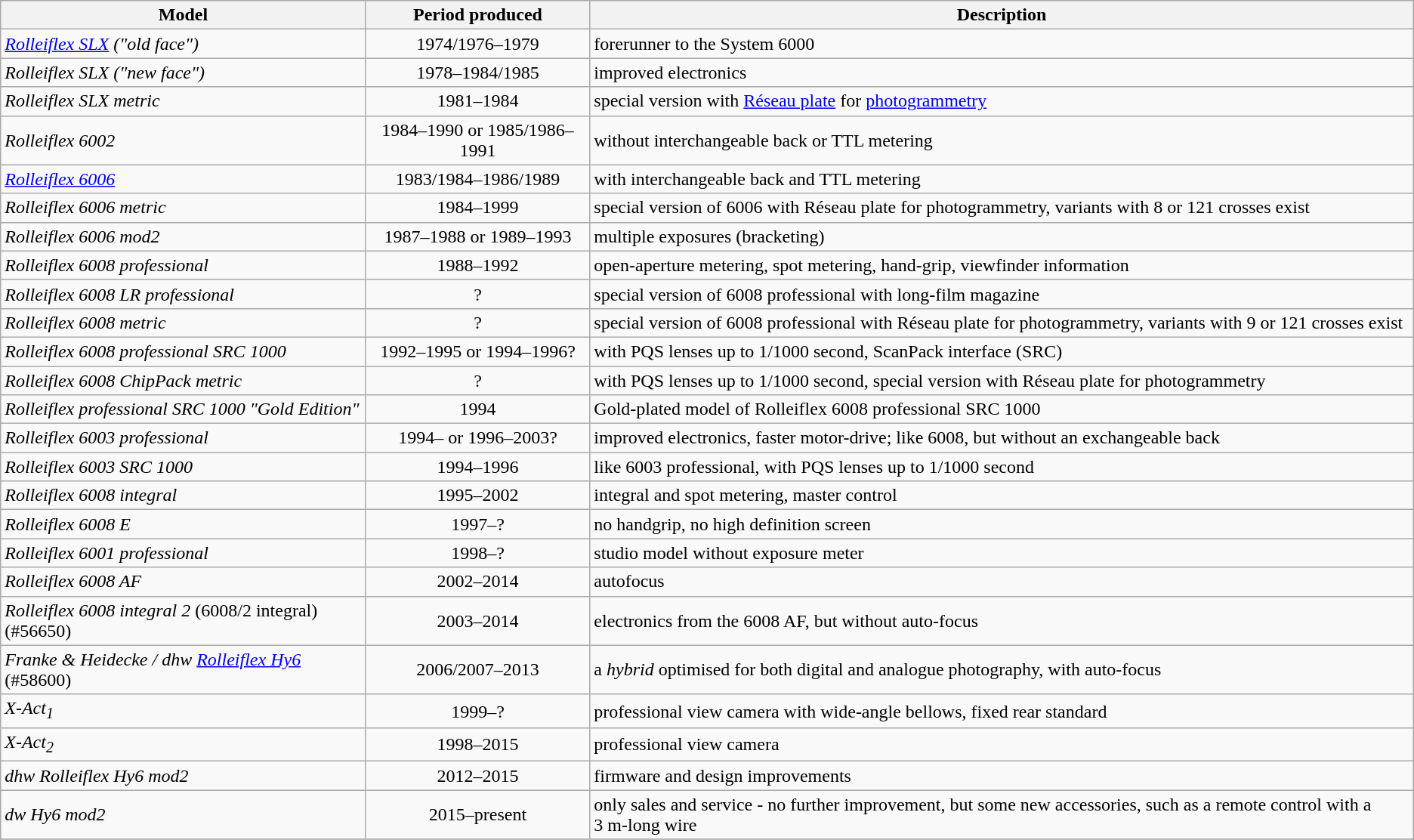<table class="wikitable">
<tr>
<th>Model</th>
<th align="center">Period produced</th>
<th>Description</th>
</tr>
<tr>
<td><em><a href='#'>Rolleiflex SLX</a> ("old face")</em></td>
<td align="center">1974/1976–1979</td>
<td>forerunner to the System 6000</td>
</tr>
<tr>
<td><em>Rolleiflex SLX ("new face")</em></td>
<td align="center">1978–1984/1985</td>
<td>improved electronics</td>
</tr>
<tr>
<td><em>Rolleiflex SLX metric</em></td>
<td align="center">1981–1984</td>
<td>special version with <a href='#'>Réseau plate</a> for <a href='#'>photogrammetry</a></td>
</tr>
<tr>
<td><em>Rolleiflex 6002</em></td>
<td align="center">1984–1990 or 1985/1986–1991</td>
<td>without interchangeable back or TTL metering</td>
</tr>
<tr>
<td><a href='#'><em>Rolleiflex 6006</em></a></td>
<td align="center">1983/1984–1986/1989</td>
<td>with interchangeable back and TTL metering</td>
</tr>
<tr>
<td><em>Rolleiflex 6006 metric</em></td>
<td align="center">1984–1999</td>
<td>special version of 6006 with Réseau plate for photogrammetry, variants with 8 or 121 crosses exist</td>
</tr>
<tr>
<td><em>Rolleiflex 6006 mod2</em></td>
<td align="center">1987–1988 or 1989–1993</td>
<td>multiple exposures (bracketing)</td>
</tr>
<tr>
<td><em>Rolleiflex 6008 professional</em></td>
<td align="center">1988–1992</td>
<td>open-aperture metering, spot metering, hand-grip, viewfinder information</td>
</tr>
<tr>
<td><em>Rolleiflex 6008 LR professional</em></td>
<td align="center">?</td>
<td>special version of 6008 professional with long-film magazine</td>
</tr>
<tr>
<td><em>Rolleiflex 6008 metric</em></td>
<td align="center">?</td>
<td>special version of 6008 professional with Réseau plate for photogrammetry, variants with 9 or 121 crosses exist</td>
</tr>
<tr>
<td><em>Rolleiflex 6008 professional SRC 1000</em></td>
<td align="center">1992–1995 or 1994–1996?</td>
<td>with PQS lenses up to 1/1000 second, ScanPack interface (SRC)</td>
</tr>
<tr>
<td><em>Rolleiflex 6008 ChipPack metric</em></td>
<td align="center">?</td>
<td>with PQS lenses up to 1/1000 second, special version with Réseau plate for photogrammetry</td>
</tr>
<tr>
<td><em>Rolleiflex professional SRC 1000 "Gold Edition"</em></td>
<td align="center">1994</td>
<td>Gold-plated model of Rolleiflex 6008 professional SRC 1000</td>
</tr>
<tr>
<td><em>Rolleiflex 6003 professional</em></td>
<td align="center">1994– or 1996–2003?</td>
<td>improved electronics, faster motor-drive; like 6008, but without an exchangeable back</td>
</tr>
<tr>
<td><em>Rolleiflex 6003 SRC 1000</em></td>
<td align="center">1994–1996</td>
<td>like 6003 professional, with PQS lenses up to 1/1000 second</td>
</tr>
<tr>
<td><em>Rolleiflex 6008 integral</em></td>
<td align="center">1995–2002</td>
<td>integral and spot metering, master control</td>
</tr>
<tr>
<td><em>Rolleiflex 6008 E</em></td>
<td align="center">1997–?</td>
<td>no handgrip, no high definition screen</td>
</tr>
<tr>
<td><em>Rolleiflex 6001 professional</em></td>
<td align="center">1998–?</td>
<td>studio model without exposure meter</td>
</tr>
<tr>
<td><em>Rolleiflex 6008 AF</em></td>
<td align="center">2002–2014</td>
<td>autofocus</td>
</tr>
<tr>
<td><em>Rolleiflex 6008 integral 2</em> (6008/2 integral) (#56650)</td>
<td align="center">2003–2014</td>
<td>electronics from the 6008 AF, but without auto-focus</td>
</tr>
<tr>
<td><em>Franke & Heidecke / dhw <a href='#'>Rolleiflex Hy6</a></em> (#58600)</td>
<td align="center">2006/2007–2013</td>
<td>a <em>hybrid</em> optimised for both digital and analogue photography, with auto-focus</td>
</tr>
<tr>
<td><em>X-Act<sub>1</sub></em></td>
<td align="center">1999–?</td>
<td>professional view camera with wide-angle bellows, fixed rear standard</td>
</tr>
<tr>
<td><em>X-Act<sub>2</sub></em></td>
<td align="center">1998–2015</td>
<td>professional view camera</td>
</tr>
<tr>
<td><em>dhw Rolleiflex Hy6 mod2</em></td>
<td align="center">2012–2015</td>
<td>firmware and design improvements</td>
</tr>
<tr>
<td><em>dw Hy6 mod2</em></td>
<td align="center">2015–present</td>
<td>only sales and service - no further improvement, but some new accessories, such as a remote control with a 3 m-long wire </td>
</tr>
<tr>
</tr>
</table>
